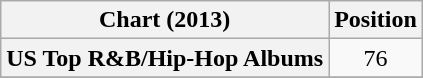<table class="wikitable sortable plainrowheaders" style="text-align:center">
<tr>
<th scope="col">Chart (2013)</th>
<th scope="col">Position</th>
</tr>
<tr>
<th scope="row">US Top R&B/Hip-Hop Albums</th>
<td style="text-align:center;">76</td>
</tr>
<tr>
</tr>
</table>
